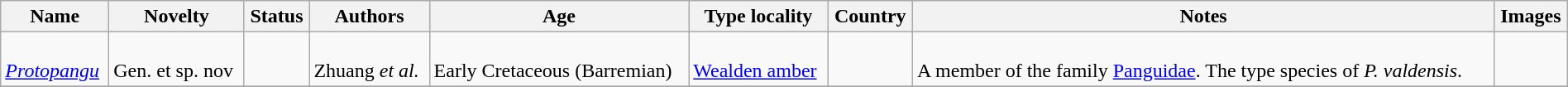<table class="wikitable sortable" align="center" width="100%">
<tr>
<th>Name</th>
<th>Novelty</th>
<th>Status</th>
<th>Authors</th>
<th>Age</th>
<th>Type locality</th>
<th>Country</th>
<th>Notes</th>
<th>Images</th>
</tr>
<tr>
<td><br><em><a href='#'>Protopangu</a></em></td>
<td><br>Gen. et sp. nov</td>
<td></td>
<td><br>Zhuang <em>et al.</em></td>
<td><br>Early Cretaceous (Barremian)</td>
<td><br><a href='#'>Wealden amber</a></td>
<td><br></td>
<td><br>A member of the family <a href='#'>Panguidae</a>. The type species of <em>P. valdensis</em>.</td>
<td></td>
</tr>
<tr>
</tr>
</table>
